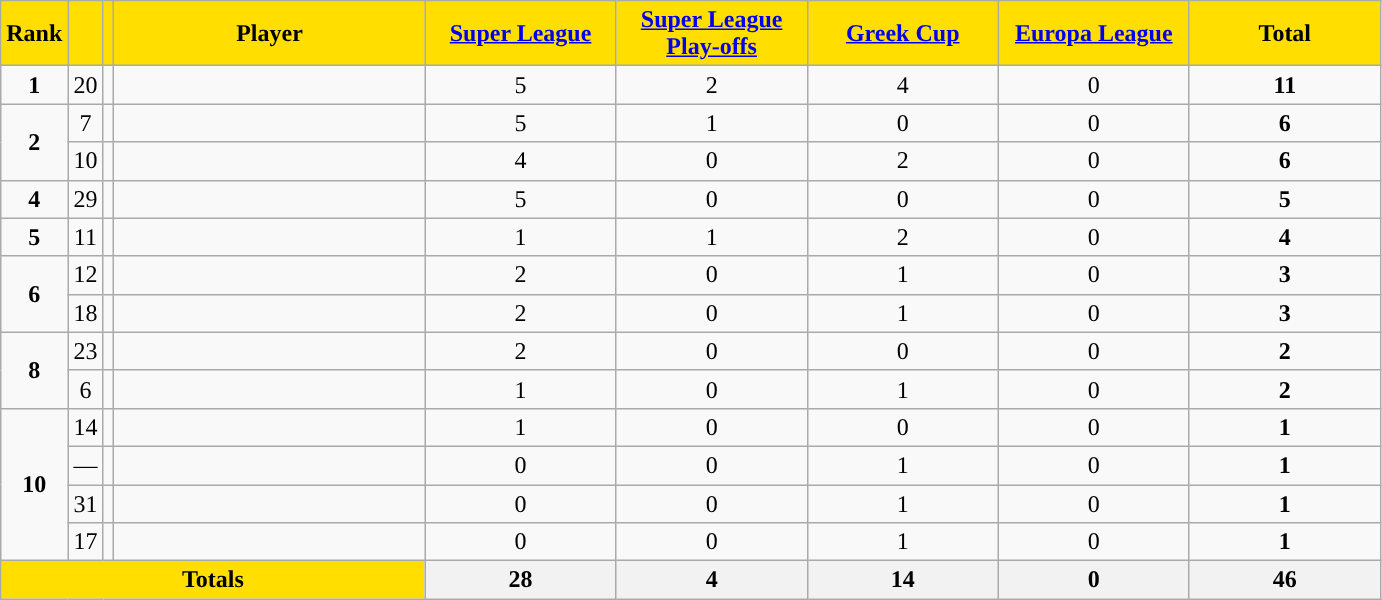<table class="wikitable sortable" style="text-align: center">
<tr>
<th style="background:#FFDE00">Rank</th>
<th style="background:#FFDE00"></th>
<th style="background:#FFDE00"></th>
<th width=200 style="background:#FFDE00">Player</th>
<th width=120 style="background:#FFDE00"><a href='#'>Super League</a></th>
<th width=120 style="background:#FFDE00"><a href='#'>Super League Play-offs</a></th>
<th width=120 style="background:#FFDE00"><a href='#'>Greek Cup</a></th>
<th width=120 style="background:#FFDE00"><a href='#'>Europa League</a></th>
<th width=120 style="background:#FFDE00">Total</th>
</tr>
<tr>
<td><strong>1</strong></td>
<td>20</td>
<td></td>
<td align=left></td>
<td>5</td>
<td>2</td>
<td>4</td>
<td>0</td>
<td><strong>11</strong></td>
</tr>
<tr>
<td rowspan=2><strong>2</strong></td>
<td>7</td>
<td></td>
<td align=left></td>
<td>5</td>
<td>1</td>
<td>0</td>
<td>0</td>
<td><strong>6</strong></td>
</tr>
<tr>
<td>10</td>
<td></td>
<td align=left></td>
<td>4</td>
<td>0</td>
<td>2</td>
<td>0</td>
<td><strong>6</strong></td>
</tr>
<tr>
<td><strong>4</strong></td>
<td>29</td>
<td></td>
<td align=left></td>
<td>5</td>
<td>0</td>
<td>0</td>
<td>0</td>
<td><strong>5</strong></td>
</tr>
<tr>
<td><strong>5</strong></td>
<td>11</td>
<td></td>
<td align=left></td>
<td>1</td>
<td>1</td>
<td>2</td>
<td>0</td>
<td><strong>4</strong></td>
</tr>
<tr>
<td rowspan=2><strong>6</strong></td>
<td>12</td>
<td></td>
<td align=left></td>
<td>2</td>
<td>0</td>
<td>1</td>
<td>0</td>
<td><strong>3</strong></td>
</tr>
<tr>
<td>18</td>
<td></td>
<td align=left></td>
<td>2</td>
<td>0</td>
<td>1</td>
<td>0</td>
<td><strong>3</strong></td>
</tr>
<tr>
<td rowspan=2><strong>8</strong></td>
<td>23</td>
<td></td>
<td align=left></td>
<td>2</td>
<td>0</td>
<td>0</td>
<td>0</td>
<td><strong>2</strong></td>
</tr>
<tr>
<td>6</td>
<td></td>
<td align=left></td>
<td>1</td>
<td>0</td>
<td>1</td>
<td>0</td>
<td><strong>2</strong></td>
</tr>
<tr>
<td rowspan=4><strong>10</strong></td>
<td>14</td>
<td></td>
<td align=left></td>
<td>1</td>
<td>0</td>
<td>0</td>
<td>0</td>
<td><strong>1</strong></td>
</tr>
<tr>
<td>—</td>
<td></td>
<td align=left></td>
<td>0</td>
<td>0</td>
<td>1</td>
<td>0</td>
<td><strong>1</strong></td>
</tr>
<tr>
<td>31</td>
<td></td>
<td align=left></td>
<td>0</td>
<td>0</td>
<td>1</td>
<td>0</td>
<td><strong>1</strong></td>
</tr>
<tr>
<td>17</td>
<td></td>
<td align=left></td>
<td>0</td>
<td>0</td>
<td>1</td>
<td>0</td>
<td><strong>1</strong></td>
</tr>
<tr class="sortbottom">
<th colspan=4 style="background:#FFDE00"><strong>Totals</strong></th>
<th><strong>28</strong></th>
<th><strong> 4</strong></th>
<th><strong>14</strong></th>
<th><strong> 0</strong></th>
<th><strong>46</strong></th>
</tr>
</table>
